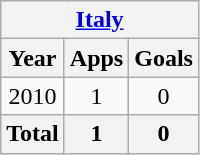<table class="wikitable" style="text-align:center">
<tr>
<th colspan=5><a href='#'>Italy</a></th>
</tr>
<tr>
<th>Year</th>
<th>Apps</th>
<th>Goals</th>
</tr>
<tr>
<td>2010</td>
<td>1</td>
<td>0</td>
</tr>
<tr>
<th>Total</th>
<th>1</th>
<th>0</th>
</tr>
</table>
